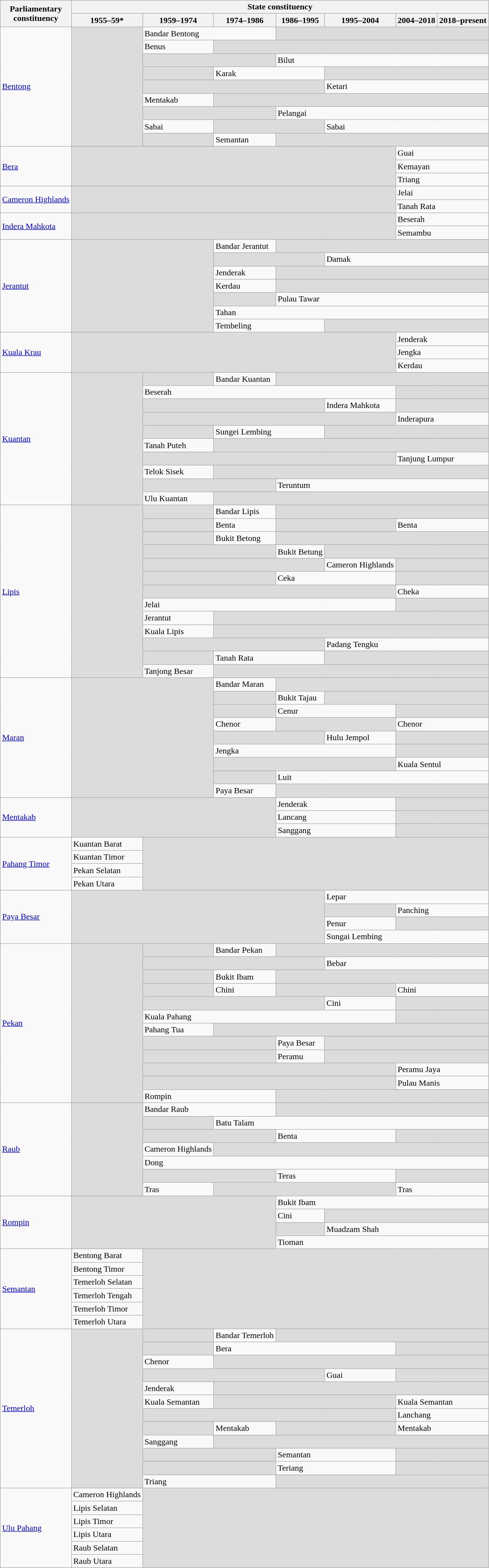<table class=wikitable>
<tr>
<th rowspan=2>Parliamentary<br>constituency</th>
<th colspan=7>State constituency</th>
</tr>
<tr>
<th>1955–59*</th>
<th>1959–1974</th>
<th>1974–1986</th>
<th>1986–1995</th>
<th>1995–2004</th>
<th>2004–2018</th>
<th>2018–present</th>
</tr>
<tr>
<td rowspan=9><a href='#'>Bentong</a></td>
<td rowspan="9" bgcolor="dcdcdc"></td>
<td colspan=2>Bandar Bentong</td>
<td colspan=4 bgcolor=dcdcdc></td>
</tr>
<tr>
<td>Benus</td>
<td colspan=5 bgcolor=dcdcdc></td>
</tr>
<tr>
<td colspan=2 bgcolor=dcdcdc></td>
<td colspan=4>Bilut</td>
</tr>
<tr>
<td bgcolor=dcdcdc></td>
<td colspan=2>Karak</td>
<td colspan=3 bgcolor=dcdcdc></td>
</tr>
<tr>
<td colspan=3 bgcolor=dcdcdc></td>
<td colspan=3>Ketari</td>
</tr>
<tr>
<td>Mentakab</td>
<td colspan=5 bgcolor=dcdcdc></td>
</tr>
<tr>
<td colspan=2 bgcolor=dcdcdc></td>
<td colspan=4>Pelangai</td>
</tr>
<tr>
<td>Sabai</td>
<td colspan=2 bgcolor=dcdcdc></td>
<td colspan=3>Sabai</td>
</tr>
<tr>
<td bgcolor=dcdcdc></td>
<td>Semantan</td>
<td colspan=4 bgcolor=dcdcdc></td>
</tr>
<tr>
<td rowspan=3><a href='#'>Bera</a></td>
<td colspan="5" rowspan="3" bgcolor="dcdcdc"></td>
<td colspan=2>Guai</td>
</tr>
<tr>
<td colspan=2>Kemayan</td>
</tr>
<tr>
<td colspan=2>Triang</td>
</tr>
<tr>
<td rowspan=2><a href='#'>Cameron Highlands</a></td>
<td colspan="5" rowspan="2" bgcolor="dcdcdc"></td>
<td colspan=2>Jelai</td>
</tr>
<tr>
<td colspan=2>Tanah Rata</td>
</tr>
<tr>
<td rowspan=2><a href='#'>Indera Mahkota</a></td>
<td colspan="5" rowspan="2" bgcolor="dcdcdc"></td>
<td colspan=2>Beserah</td>
</tr>
<tr>
<td colspan=2>Semambu</td>
</tr>
<tr>
<td rowspan=7><a href='#'>Jerantut</a></td>
<td colspan="2" rowspan="7" bgcolor="dcdcdc"></td>
<td>Bandar Jerantut</td>
<td colspan=4 bgcolor=dcdcdc></td>
</tr>
<tr>
<td colspan=2 bgcolor=dcdcdc></td>
<td colspan=3>Damak</td>
</tr>
<tr>
<td>Jenderak</td>
<td colspan=4 bgcolor=dcdcdc></td>
</tr>
<tr>
<td>Kerdau</td>
<td colspan=4 bgcolor=dcdcdc></td>
</tr>
<tr>
<td bgcolor=dcdcdc></td>
<td colspan=4>Pulau Tawar</td>
</tr>
<tr>
<td colspan=5>Tahan</td>
</tr>
<tr>
<td colspan=2>Tembeling</td>
<td colspan=3 bgcolor=dcdcdc></td>
</tr>
<tr>
<td rowspan=3><a href='#'>Kuala Krau</a></td>
<td colspan="5" rowspan="3" bgcolor="dcdcdc"></td>
<td colspan=2>Jenderak</td>
</tr>
<tr>
<td colspan=2>Jengka</td>
</tr>
<tr>
<td colspan=2>Kerdau</td>
</tr>
<tr>
<td rowspan=10><a href='#'>Kuantan</a></td>
<td rowspan="10" bgcolor="dcdcdc"></td>
<td bgcolor=dcdcdc></td>
<td>Bandar Kuantan</td>
<td colspan=4 bgcolor=dcdcdc></td>
</tr>
<tr>
<td colspan=4>Beserah</td>
<td colspan=2 bgcolor=dcdcdc></td>
</tr>
<tr>
<td colspan=3 bgcolor=dcdcdc></td>
<td>Indera Mahkota</td>
<td colspan=2 bgcolor=dcdcdc></td>
</tr>
<tr>
<td colspan=4 bgcolor=dcdcdc></td>
<td colspan=2>Inderapura</td>
</tr>
<tr>
<td bgcolor=dcdcdc></td>
<td colspan=2>Sungei Lembing</td>
<td colspan=3 bgcolor=dcdcdc></td>
</tr>
<tr>
<td>Tanah Puteh</td>
<td colspan=5 bgcolor=dcdcdc></td>
</tr>
<tr>
<td colspan=4 bgcolor=dcdcdc></td>
<td colspan=2>Tanjung Lumpur</td>
</tr>
<tr>
<td>Telok Sisek</td>
<td colspan=5 bgcolor=dcdcdc></td>
</tr>
<tr>
<td colspan=2 bgcolor=dcdcdc></td>
<td colspan=4>Teruntum</td>
</tr>
<tr>
<td>Ulu Kuantan</td>
<td colspan=5 bgcolor=dcdcdc></td>
</tr>
<tr>
<td rowspan=13><a href='#'>Lipis</a></td>
<td rowspan="13" bgcolor="dcdcdc"></td>
<td bgcolor=dcdcdc></td>
<td>Bandar Lipis</td>
<td colspan=4 bgcolor=dcdcdc></td>
</tr>
<tr>
<td bgcolor=dcdcdc></td>
<td>Benta</td>
<td colspan=2 bgcolor=dcdcdc></td>
<td colspan=2>Benta</td>
</tr>
<tr>
<td bgcolor=dcdcdc></td>
<td>Bukit Betong</td>
<td colspan=4 bgcolor=dcdcdc></td>
</tr>
<tr>
<td colspan=2 bgcolor=dcdcdc></td>
<td>Bukit Betung</td>
<td colspan=3 bgcolor=dcdcdc></td>
</tr>
<tr>
<td colspan=3 bgcolor=dcdcdc></td>
<td>Cameron Highlands</td>
<td colspan=2 bgcolor=dcdcdc></td>
</tr>
<tr>
<td colspan=2 bgcolor=dcdcdc></td>
<td colspan=2>Ceka</td>
<td colspan=2 bgcolor=dcdcdc></td>
</tr>
<tr>
<td colspan=4 bgcolor=dcdcdc></td>
<td colspan=2>Cheka</td>
</tr>
<tr>
<td colspan=4>Jelai</td>
<td colspan=2 bgcolor=dcdcdc></td>
</tr>
<tr>
<td>Jerantut</td>
<td colspan=5 bgcolor=dcdcdc></td>
</tr>
<tr>
<td>Kuala Lipis</td>
<td colspan=5 bgcolor=dcdcdc></td>
</tr>
<tr>
<td colspan=3 bgcolor=dcdcdc></td>
<td colspan=3>Padang Tengku</td>
</tr>
<tr>
<td bgcolor=dcdcdc></td>
<td colspan=2>Tanah Rata</td>
<td colspan=3 bgcolor=dcdcdc></td>
</tr>
<tr>
<td>Tanjong Besar</td>
<td colspan=5 bgcolor=dcdcdc></td>
</tr>
<tr>
<td rowspan=9><a href='#'>Maran</a></td>
<td colspan="2" rowspan="9" bgcolor="dcdcdc"></td>
<td>Bandar Maran</td>
<td colspan=4 bgcolor=dcdcdc></td>
</tr>
<tr>
<td bgcolor=dcdcdc></td>
<td>Bukit Tajau</td>
<td colspan=3 bgcolor=dcdcdc></td>
</tr>
<tr>
<td bgcolor=dcdcdc></td>
<td colspan=2>Cenur</td>
<td colspan=2 bgcolor=dcdcdc></td>
</tr>
<tr>
<td>Chenor</td>
<td colspan=2 bgcolor=dcdcdc></td>
<td colspan=2>Chenor</td>
</tr>
<tr>
<td colspan=2 bgcolor=dcdcdc></td>
<td>Hulu Jempol</td>
<td colspan=2 bgcolor=dcdcdc></td>
</tr>
<tr>
<td colspan=3>Jengka</td>
<td colspan=2 bgcolor=dcdcdc></td>
</tr>
<tr>
<td colspan=3 bgcolor=dcdcdc></td>
<td colspan=2>Kuala Sentul</td>
</tr>
<tr>
<td bgcolor=dcdcdc></td>
<td colspan=4>Luit</td>
</tr>
<tr>
<td>Paya Besar</td>
<td colspan=4 bgcolor=dcdcdc></td>
</tr>
<tr>
<td rowspan=3><a href='#'>Mentakab</a></td>
<td colspan="3" rowspan="3" bgcolor="dcdcdc"></td>
<td colspan=2>Jenderak</td>
<td colspan=2 bgcolor=dcdcdc></td>
</tr>
<tr>
<td colspan=2>Lancang</td>
<td colspan=2 bgcolor=dcdcdc></td>
</tr>
<tr>
<td colspan=2>Sanggang</td>
<td colspan=2 bgcolor=dcdcdc></td>
</tr>
<tr>
<td rowspan="4"><a href='#'>Pahang Timor</a></td>
<td>Kuantan Barat</td>
<td colspan="6" rowspan="4" bgcolor="dcdcdc"></td>
</tr>
<tr>
<td>Kuantan Timor</td>
</tr>
<tr>
<td>Pekan Selatan</td>
</tr>
<tr>
<td>Pekan Utara</td>
</tr>
<tr>
<td rowspan=4><a href='#'>Paya Besar</a></td>
<td colspan="4" rowspan="4" bgcolor="dcdcdc"></td>
<td colspan=3>Lepar</td>
</tr>
<tr>
<td bgcolor=dcdcdc></td>
<td colspan=2>Panching</td>
</tr>
<tr>
<td>Penur</td>
<td colspan=2 bgcolor=dcdcdc></td>
</tr>
<tr>
<td colspan=3>Sungai Lembing</td>
</tr>
<tr>
<td rowspan=12><a href='#'>Pekan</a></td>
<td rowspan="12" bgcolor="dcdcdc"></td>
<td bgcolor=dcdcdc></td>
<td>Bandar Pekan</td>
<td colspan=4 bgcolor=dcdcdc></td>
</tr>
<tr>
<td colspan=3 bgcolor=dcdcdc></td>
<td colspan=3>Bebar</td>
</tr>
<tr>
<td bgcolor=dcdcdc></td>
<td>Bukit Ibam</td>
<td colspan=4 bgcolor=dcdcdc></td>
</tr>
<tr>
<td bgcolor=dcdcdc></td>
<td>Chini</td>
<td colspan=2 bgcolor=dcdcdc></td>
<td colspan=2>Chini</td>
</tr>
<tr>
<td colspan=3 bgcolor=dcdcdc></td>
<td>Cini</td>
<td colspan=2 bgcolor=dcdcdc></td>
</tr>
<tr>
<td colspan=4>Kuala Pahang</td>
<td colspan=2 bgcolor=dcdcdc></td>
</tr>
<tr>
<td>Pahang Tua</td>
<td colspan=5 bgcolor=dcdcdc></td>
</tr>
<tr>
<td colspan=2 bgcolor=dcdcdc></td>
<td>Paya Besar</td>
<td colspan=3 bgcolor=dcdcdc></td>
</tr>
<tr>
<td colspan=2 bgcolor=dcdcdc></td>
<td>Peramu</td>
<td colspan=3 bgcolor=dcdcdc></td>
</tr>
<tr>
<td colspan=4 bgcolor=dcdcdc></td>
<td colspan=2>Peramu Jaya</td>
</tr>
<tr>
<td colspan=4 bgcolor=dcdcdc></td>
<td colspan=2>Pulau Manis</td>
</tr>
<tr>
<td colspan=2>Rompin</td>
<td colspan=4 bgcolor=dcdcdc></td>
</tr>
<tr>
<td rowspan=7><a href='#'>Raub</a></td>
<td rowspan="7" bgcolor="dcdcdc"></td>
<td colspan=2>Bandar Raub</td>
<td colspan=4 bgcolor=dcdcdc></td>
</tr>
<tr>
<td bgcolor=dcdcdc></td>
<td colspan=5>Batu Talam</td>
</tr>
<tr>
<td colspan=2 bgcolor=dcdcdc></td>
<td colspan=2>Benta</td>
<td colspan=2 bgcolor=dcdcdc></td>
</tr>
<tr>
<td>Cameron Highlands</td>
<td colspan=5 bgcolor=dcdcdc></td>
</tr>
<tr>
<td colspan=6>Dong</td>
</tr>
<tr>
<td colspan=2 bgcolor=dcdcdc></td>
<td colspan=2>Teras</td>
<td colspan=2 bgcolor=dcdcdc></td>
</tr>
<tr>
<td>Tras</td>
<td colspan=3 bgcolor=dcdcdc></td>
<td colspan=2>Tras</td>
</tr>
<tr>
<td rowspan=4><a href='#'>Rompin</a></td>
<td colspan="3" rowspan="4" bgcolor="dcdcdc"></td>
<td colspan=4>Bukit Ibam</td>
</tr>
<tr>
<td>Cini</td>
<td colspan=3 bgcolor=dcdcdc></td>
</tr>
<tr>
<td bgcolor=dcdcdc></td>
<td colspan=3>Muadzam Shah</td>
</tr>
<tr>
<td colspan=4>Tioman</td>
</tr>
<tr>
<td rowspan="6"><a href='#'>Semantan</a></td>
<td>Bentong Barat</td>
<td colspan="6" rowspan="6" bgcolor="dcdcdc"></td>
</tr>
<tr>
<td>Bentong Timor</td>
</tr>
<tr>
<td>Temerloh Selatan</td>
</tr>
<tr>
<td>Temerloh Tengah</td>
</tr>
<tr>
<td>Temerloh Timor</td>
</tr>
<tr>
<td>Temerloh Utara</td>
</tr>
<tr>
<td rowspan=12><a href='#'>Temerloh</a></td>
<td rowspan="12" bgcolor="dcdcdc"></td>
<td bgcolor=dcdcdc></td>
<td>Bandar Temerloh</td>
<td colspan=4 bgcolor=dcdcdc></td>
</tr>
<tr>
<td bgcolor=dcdcdc></td>
<td colspan=3>Bera</td>
<td colspan=2 bgcolor=dcdcdc></td>
</tr>
<tr>
<td>Chenor</td>
<td colspan=5 bgcolor=dcdcdc></td>
</tr>
<tr>
<td colspan=3 bgcolor=dcdcdc></td>
<td>Guai</td>
<td colspan=2 bgcolor=dcdcdc></td>
</tr>
<tr>
<td>Jenderak</td>
<td colspan=5 bgcolor=dcdcdc></td>
</tr>
<tr>
<td>Kuala Semantan</td>
<td colspan=3 bgcolor=dcdcdc></td>
<td colspan=2>Kuala Semantan</td>
</tr>
<tr>
<td colspan=4 bgcolor=dcdcdc></td>
<td colspan=2>Lanchang</td>
</tr>
<tr>
<td bgcolor=dcdcdc></td>
<td>Mentakab</td>
<td colspan=2 bgcolor=dcdcdc></td>
<td colspan=2>Mentakab</td>
</tr>
<tr>
<td>Sanggang</td>
<td colspan=5 bgcolor=dcdcdc></td>
</tr>
<tr>
<td colspan=2 bgcolor=dcdcdc></td>
<td colspan=2>Semantan</td>
<td colspan=2 bgcolor=dcdcdc></td>
</tr>
<tr>
<td colspan=2 bgcolor=dcdcdc></td>
<td colspan=2>Teriang</td>
<td colspan=2 bgcolor=dcdcdc></td>
</tr>
<tr>
<td colspan=2>Triang</td>
<td colspan=4 bgcolor=dcdcdc></td>
</tr>
<tr>
<td rowspan="6"><a href='#'>Ulu Pahang</a></td>
<td>Cameron Highlands</td>
<td colspan="6" rowspan="6" bgcolor="dcdcdc"></td>
</tr>
<tr>
<td>Lipis Selatan</td>
</tr>
<tr>
<td>Lipis Timor</td>
</tr>
<tr>
<td>Lipis Utara</td>
</tr>
<tr>
<td>Raub Selatan</td>
</tr>
<tr>
<td>Raub Utara</td>
</tr>
</table>
